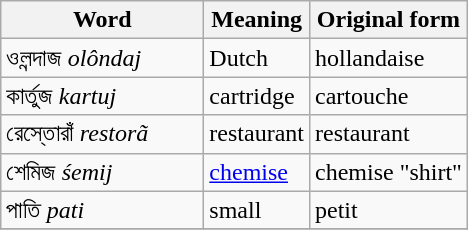<table class="wikitable">
<tr>
<th>Word</th>
<th>Meaning</th>
<th>Original form</th>
</tr>
<tr>
<td style="width:08em">ওলন্দাজ <em>olôndaj</em></td>
<td>Dutch</td>
<td>hollandaise</td>
</tr>
<tr>
<td>কার্তুজ <em>kartuj</em></td>
<td>cartridge</td>
<td>cartouche</td>
</tr>
<tr>
<td>রেস্তোরাঁ <em>restorã</em></td>
<td>restaurant</td>
<td>restaurant</td>
</tr>
<tr>
<td>শেমিজ <em>śemij</em></td>
<td><a href='#'>chemise</a></td>
<td>chemise "shirt"</td>
</tr>
<tr>
<td>পাতি <em>pati</em></td>
<td>small</td>
<td>petit</td>
</tr>
<tr>
</tr>
</table>
